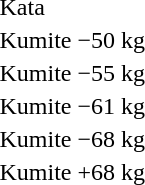<table>
<tr>
<td rowspan=2>Kata<br></td>
<td rowspan=2></td>
<td rowspan=2></td>
<td></td>
</tr>
<tr>
<td></td>
</tr>
<tr>
<td rowspan=2>Kumite −50 kg<br></td>
<td rowspan=2></td>
<td rowspan=2></td>
<td></td>
</tr>
<tr>
<td></td>
</tr>
<tr>
<td rowspan=2>Kumite −55 kg<br></td>
<td rowspan=2></td>
<td rowspan=2></td>
<td></td>
</tr>
<tr>
<td></td>
</tr>
<tr>
<td rowspan=2>Kumite −61 kg<br></td>
<td rowspan=2></td>
<td rowspan=2></td>
<td></td>
</tr>
<tr>
<td></td>
</tr>
<tr>
<td rowspan=2>Kumite −68 kg<br></td>
<td rowspan=2></td>
<td rowspan=2></td>
<td></td>
</tr>
<tr>
<td></td>
</tr>
<tr>
<td rowspan=2>Kumite +68 kg<br></td>
<td rowspan=2></td>
<td rowspan=2></td>
<td></td>
</tr>
<tr>
<td></td>
</tr>
</table>
